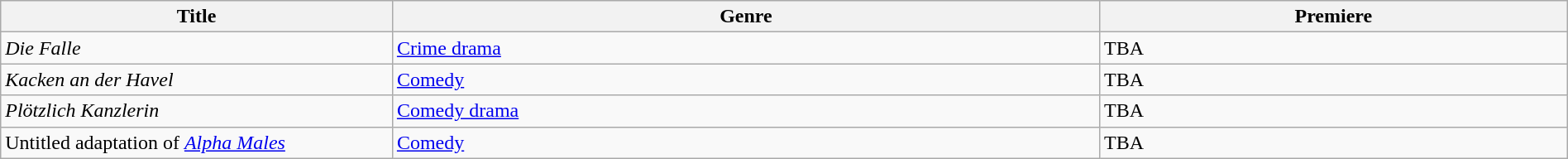<table class="wikitable sortable" style="width:100%;">
<tr>
<th scope="col" style="width:25%;">Title</th>
<th>Genre</th>
<th>Premiere</th>
</tr>
<tr>
<td><em>Die Falle</em></td>
<td><a href='#'>Crime drama</a></td>
<td>TBA</td>
</tr>
<tr>
<td><em>Kacken an der Havel</em></td>
<td><a href='#'>Comedy</a></td>
<td>TBA</td>
</tr>
<tr>
<td><em>Plötzlich Kanzlerin</em></td>
<td><a href='#'>Comedy drama</a></td>
<td>TBA</td>
</tr>
<tr>
<td>Untitled adaptation of <em><a href='#'>Alpha Males</a></em></td>
<td><a href='#'>Comedy</a></td>
<td>TBA</td>
</tr>
</table>
